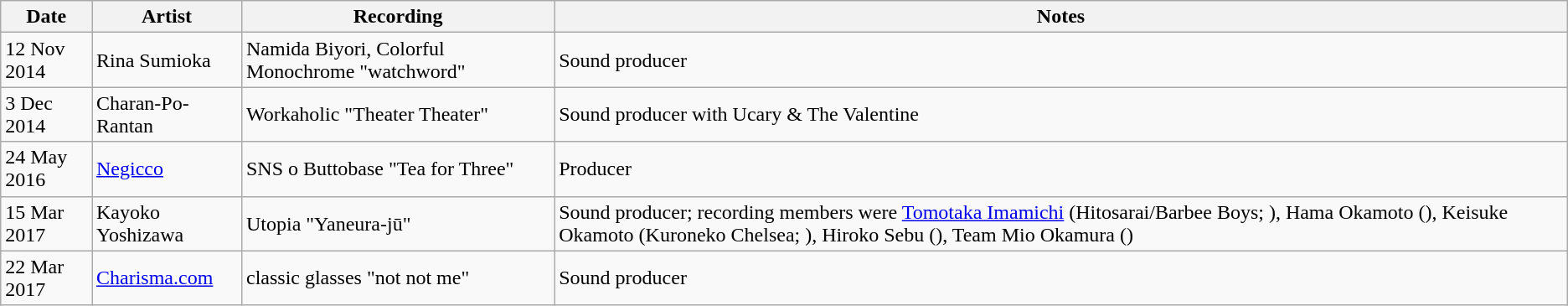<table class="wikitable">
<tr>
<th>Date</th>
<th>Artist</th>
<th>Recording</th>
<th>Notes</th>
</tr>
<tr>
<td>12 Nov 2014</td>
<td>Rina Sumioka</td>
<td>Namida Biyori, Colorful Monochrome "watchword"</td>
<td>Sound producer</td>
</tr>
<tr>
<td>3 Dec 2014</td>
<td>Charan-Po-Rantan</td>
<td>Workaholic "Theater Theater"</td>
<td>Sound producer with Ucary & The Valentine</td>
</tr>
<tr>
<td>24 May 2016</td>
<td><a href='#'>Negicco</a></td>
<td>SNS o Buttobase "Tea for Three"</td>
<td>Producer</td>
</tr>
<tr>
<td>15 Mar 2017</td>
<td>Kayoko Yoshizawa</td>
<td>Utopia "Yaneura-jū"</td>
<td>Sound producer; recording members were <a href='#'>Tomotaka Imamichi</a> (Hitosarai/Barbee Boys; ), Hama Okamoto (), Keisuke Okamoto (Kuroneko Chelsea; ), Hiroko Sebu (), Team Mio Okamura ()</td>
</tr>
<tr>
<td>22 Mar 2017</td>
<td><a href='#'>Charisma.com</a></td>
<td>classic glasses "not not me"</td>
<td>Sound producer</td>
</tr>
</table>
